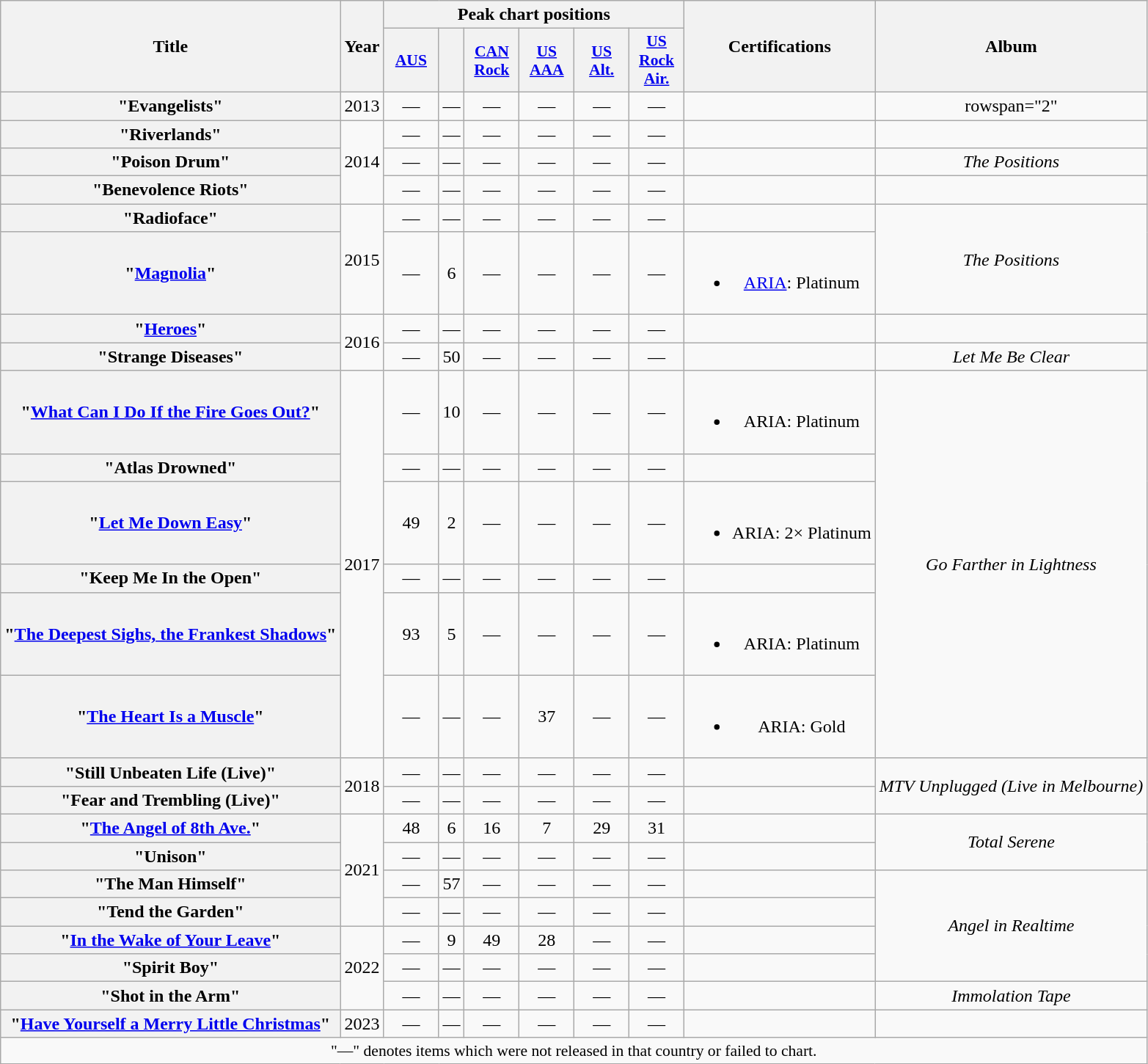<table class="wikitable plainrowheaders" style="text-align:center;">
<tr>
<th scope="col" rowspan="2">Title</th>
<th scope="col" rowspan="2">Year</th>
<th colspan="6" scope="col">Peak chart positions</th>
<th scope="col" rowspan="2">Certifications</th>
<th scope="col" rowspan="2">Album</th>
</tr>
<tr>
<th scope="col" style="width:3em;font-size:90%;"><a href='#'>AUS</a><br></th>
<th></th>
<th scope="col" style="width:3em;font-size:90%;"><a href='#'>CAN<br>Rock</a><br></th>
<th scope="col" style="width:3em;font-size:90%;"><a href='#'>US<br>AAA</a><br></th>
<th scope="col" style="width:3em;font-size:90%;"><a href='#'>US<br>Alt.</a><br></th>
<th scope="col" style="width:3em;font-size:90%;"><a href='#'>US<br>Rock<br>Air.</a><br></th>
</tr>
<tr>
<th scope="row">"Evangelists"</th>
<td>2013</td>
<td>—</td>
<td>—</td>
<td>—</td>
<td>—</td>
<td>—</td>
<td>—</td>
<td></td>
<td>rowspan="2" </td>
</tr>
<tr>
<th scope="row">"Riverlands"</th>
<td rowspan="3">2014</td>
<td>—</td>
<td>—</td>
<td>—</td>
<td>—</td>
<td>—</td>
<td>—</td>
<td></td>
</tr>
<tr>
<th scope="row">"Poison Drum"</th>
<td>—</td>
<td>—</td>
<td>—</td>
<td>—</td>
<td>—</td>
<td>—</td>
<td></td>
<td><em>The Positions</em></td>
</tr>
<tr>
<th scope="row">"Benevolence Riots"</th>
<td>—</td>
<td>—</td>
<td>—</td>
<td>—</td>
<td>—</td>
<td>—</td>
<td></td>
<td></td>
</tr>
<tr>
<th scope="row">"Radioface"</th>
<td rowspan="2">2015</td>
<td>—</td>
<td>—</td>
<td>—</td>
<td>—</td>
<td>—</td>
<td>—</td>
<td></td>
<td rowspan="2"><em>The Positions</em></td>
</tr>
<tr>
<th scope="row">"<a href='#'>Magnolia</a>"</th>
<td>—</td>
<td>6</td>
<td>—</td>
<td>—</td>
<td>—</td>
<td>—</td>
<td><br><ul><li><a href='#'>ARIA</a>: Platinum</li></ul></td>
</tr>
<tr>
<th scope="row">"<a href='#'>Heroes</a>"</th>
<td rowspan="2">2016</td>
<td>—</td>
<td>—</td>
<td>—</td>
<td>—</td>
<td>—</td>
<td>—</td>
<td></td>
<td></td>
</tr>
<tr>
<th scope="row">"Strange Diseases"</th>
<td>—</td>
<td>50</td>
<td>—</td>
<td>—</td>
<td>—</td>
<td>—</td>
<td></td>
<td><em>Let Me Be Clear</em></td>
</tr>
<tr>
<th scope="row">"<a href='#'>What Can I Do If the Fire Goes Out?</a>"</th>
<td rowspan="6">2017</td>
<td>—</td>
<td>10</td>
<td>—</td>
<td>—</td>
<td>—</td>
<td>—</td>
<td><br><ul><li>ARIA: Platinum</li></ul></td>
<td rowspan="6"><em>Go Farther in Lightness</em></td>
</tr>
<tr>
<th scope="row">"Atlas Drowned"</th>
<td>—</td>
<td>—</td>
<td>—</td>
<td>—</td>
<td>—</td>
<td>—</td>
<td></td>
</tr>
<tr>
<th scope="row">"<a href='#'>Let Me Down Easy</a>"</th>
<td>49</td>
<td>2</td>
<td>—</td>
<td>—</td>
<td>—</td>
<td>—</td>
<td><br><ul><li>ARIA: 2× Platinum</li></ul></td>
</tr>
<tr>
<th scope="row">"Keep Me In the Open"</th>
<td>—</td>
<td>—</td>
<td>—</td>
<td>—</td>
<td>—</td>
<td>—</td>
<td></td>
</tr>
<tr>
<th scope="row">"<a href='#'>The Deepest Sighs, the Frankest Shadows</a>"</th>
<td>93</td>
<td>5</td>
<td>—</td>
<td>—</td>
<td>—</td>
<td>—</td>
<td><br><ul><li>ARIA: Platinum</li></ul></td>
</tr>
<tr>
<th scope="row">"<a href='#'>The Heart Is a Muscle</a>"</th>
<td>—</td>
<td>—</td>
<td>—</td>
<td>37</td>
<td>—</td>
<td>—</td>
<td><br><ul><li>ARIA: Gold</li></ul></td>
</tr>
<tr>
<th scope="row">"Still Unbeaten Life (Live)"</th>
<td rowspan="2">2018</td>
<td>—</td>
<td>—</td>
<td>—</td>
<td>—</td>
<td>—</td>
<td>—</td>
<td></td>
<td rowspan="2"><em>MTV Unplugged (Live in Melbourne)</em></td>
</tr>
<tr>
<th scope="row">"Fear and Trembling (Live)"</th>
<td>—</td>
<td>—</td>
<td>—</td>
<td>—</td>
<td>—</td>
<td>—</td>
<td></td>
</tr>
<tr>
<th scope="row">"<a href='#'>The Angel of 8th Ave.</a>"</th>
<td rowspan="4">2021</td>
<td>48</td>
<td>6</td>
<td>16</td>
<td>7</td>
<td>29</td>
<td>31</td>
<td></td>
<td rowspan="2"><em>Total Serene</em></td>
</tr>
<tr>
<th scope="row">"Unison"</th>
<td>—</td>
<td>—</td>
<td>—</td>
<td>—</td>
<td>—</td>
<td>—</td>
<td></td>
</tr>
<tr>
<th scope="row">"The Man Himself"</th>
<td>—</td>
<td>57</td>
<td>—</td>
<td>—</td>
<td>—</td>
<td>—</td>
<td></td>
<td rowspan="4"><em>Angel in Realtime</em></td>
</tr>
<tr>
<th scope="row">"Tend the Garden"</th>
<td>—</td>
<td>—</td>
<td>—</td>
<td>—</td>
<td>—</td>
<td>—</td>
<td></td>
</tr>
<tr>
<th scope="row">"<a href='#'>In the Wake of Your Leave</a>"</th>
<td rowspan="3">2022</td>
<td>—</td>
<td>9</td>
<td>49</td>
<td>28</td>
<td>—</td>
<td>—</td>
<td></td>
</tr>
<tr>
<th scope="row">"Spirit Boy"</th>
<td>—</td>
<td>—</td>
<td>—</td>
<td>—</td>
<td>—</td>
<td>—</td>
<td></td>
</tr>
<tr>
<th scope="row">"Shot in the Arm"</th>
<td>—</td>
<td>—</td>
<td>—</td>
<td>—</td>
<td>—</td>
<td>—</td>
<td></td>
<td><em>Immolation Tape</em></td>
</tr>
<tr>
<th scope="row">"<a href='#'>Have Yourself a Merry Little Christmas</a>"</th>
<td>2023</td>
<td>—</td>
<td>—</td>
<td>—</td>
<td>—</td>
<td>—</td>
<td>—</td>
<td></td>
<td></td>
</tr>
<tr>
<td colspan="12" style="font-size:90%">"—" denotes items which were not released in that country or failed to chart.</td>
</tr>
</table>
